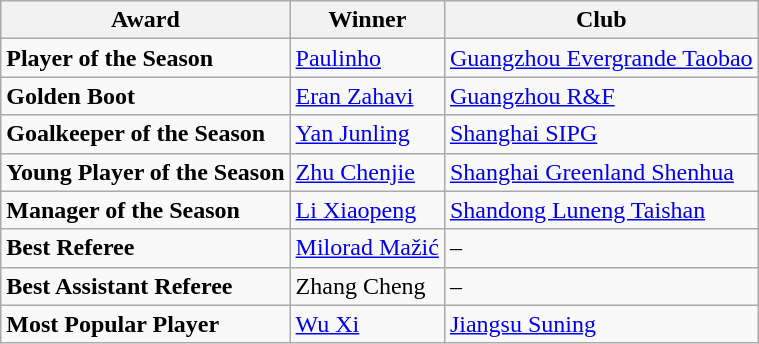<table class="wikitable">
<tr>
<th>Award</th>
<th>Winner</th>
<th>Club</th>
</tr>
<tr>
<td><strong>Player of the Season</strong></td>
<td> <a href='#'>Paulinho</a></td>
<td><a href='#'>Guangzhou Evergrande Taobao</a></td>
</tr>
<tr>
<td><strong>Golden Boot</strong></td>
<td> <a href='#'>Eran Zahavi</a></td>
<td><a href='#'>Guangzhou R&F</a></td>
</tr>
<tr>
<td><strong>Goalkeeper of the Season</strong></td>
<td> <a href='#'>Yan Junling</a></td>
<td><a href='#'>Shanghai SIPG</a></td>
</tr>
<tr>
<td><strong>Young Player of the Season</strong></td>
<td> <a href='#'>Zhu Chenjie</a></td>
<td><a href='#'>Shanghai Greenland Shenhua</a></td>
</tr>
<tr>
<td><strong>Manager of the Season</strong></td>
<td> <a href='#'>Li Xiaopeng</a></td>
<td><a href='#'>Shandong Luneng Taishan</a></td>
</tr>
<tr>
<td><strong>Best Referee</strong></td>
<td> <a href='#'>Milorad Mažić</a></td>
<td>–</td>
</tr>
<tr>
<td><strong>Best Assistant Referee</strong></td>
<td> Zhang Cheng</td>
<td>–</td>
</tr>
<tr>
<td><strong>Most Popular Player</strong></td>
<td> <a href='#'>Wu Xi</a></td>
<td><a href='#'>Jiangsu Suning</a></td>
</tr>
</table>
